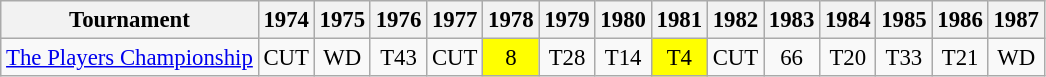<table class="wikitable" style="font-size:95%;text-align:center;">
<tr>
<th>Tournament</th>
<th>1974</th>
<th>1975</th>
<th>1976</th>
<th>1977</th>
<th>1978</th>
<th>1979</th>
<th>1980</th>
<th>1981</th>
<th>1982</th>
<th>1983</th>
<th>1984</th>
<th>1985</th>
<th>1986</th>
<th>1987</th>
</tr>
<tr>
<td align=left><a href='#'>The Players Championship</a></td>
<td>CUT</td>
<td>WD</td>
<td>T43</td>
<td>CUT</td>
<td style="background:yellow;">8</td>
<td>T28</td>
<td>T14</td>
<td style="background:yellow;">T4</td>
<td>CUT</td>
<td>66</td>
<td>T20</td>
<td>T33</td>
<td>T21</td>
<td>WD</td>
</tr>
</table>
